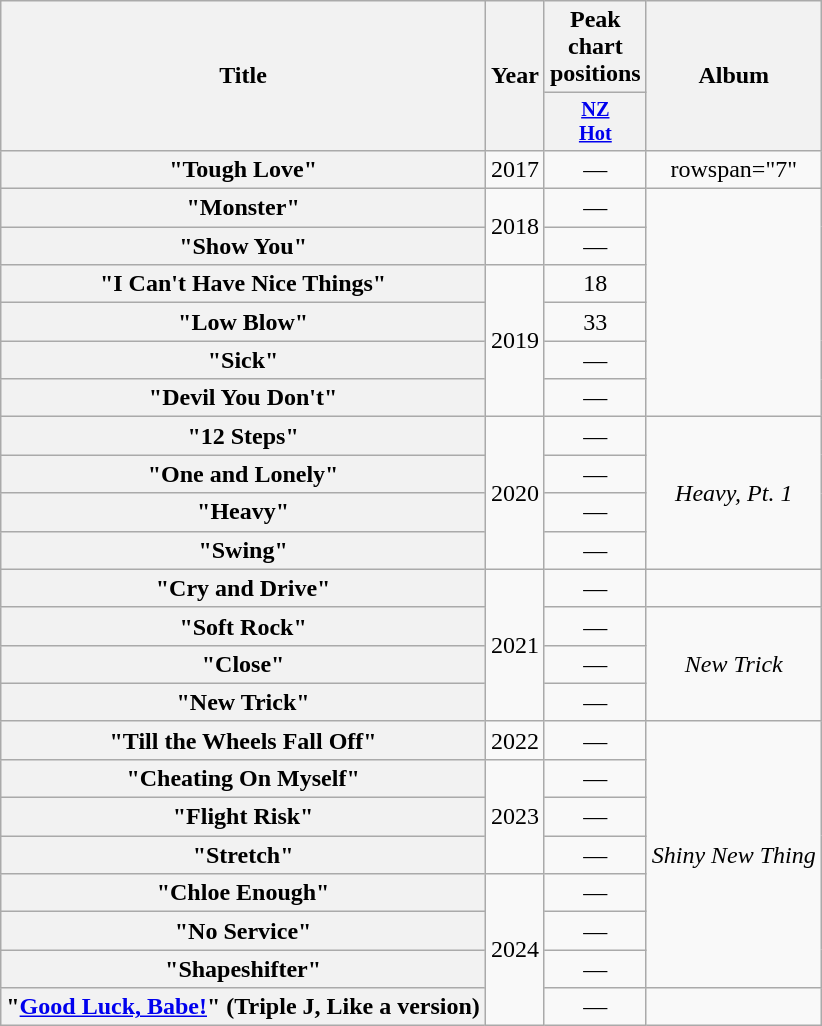<table class="wikitable plainrowheaders" style="text-align:center;">
<tr>
<th scope="col" rowspan="2">Title</th>
<th scope="col" rowspan="2">Year</th>
<th scope="col" colspan="1">Peak chart positions</th>
<th scope="col" rowspan="2">Album</th>
</tr>
<tr>
<th scope="col" style="width:3em;font-size:85%;"><a href='#'>NZ<br>Hot</a><br></th>
</tr>
<tr>
<th scope="row">"Tough Love"</th>
<td>2017</td>
<td>—</td>
<td>rowspan="7" </td>
</tr>
<tr>
<th scope="row">"Monster"</th>
<td rowspan="2">2018</td>
<td>—</td>
</tr>
<tr>
<th scope="row">"Show You"</th>
<td>—</td>
</tr>
<tr>
<th scope="row">"I Can't Have Nice Things"</th>
<td rowspan="4">2019</td>
<td>18</td>
</tr>
<tr>
<th scope="row">"Low Blow"</th>
<td>33</td>
</tr>
<tr>
<th scope="row">"Sick"<br></th>
<td>—</td>
</tr>
<tr>
<th scope="row">"Devil You Don't"</th>
<td>—</td>
</tr>
<tr>
<th scope="row">"12 Steps"</th>
<td rowspan="4">2020</td>
<td>—</td>
<td rowspan="4"><em>Heavy, Pt. 1</em></td>
</tr>
<tr>
<th scope="row">"One and Lonely"</th>
<td>—</td>
</tr>
<tr>
<th scope="row">"Heavy"</th>
<td>—</td>
</tr>
<tr>
<th scope="row">"Swing"</th>
<td>—</td>
</tr>
<tr>
<th scope="row">"Cry and Drive"</th>
<td rowspan="4">2021</td>
<td>—</td>
<td></td>
</tr>
<tr>
<th scope="row">"Soft Rock"</th>
<td>—</td>
<td rowspan="3"><em>New Trick</em></td>
</tr>
<tr>
<th scope="row">"Close"</th>
<td>—</td>
</tr>
<tr>
<th scope="row">"New Trick"</th>
<td>—</td>
</tr>
<tr>
<th scope="row">"Till the Wheels Fall Off"</th>
<td>2022</td>
<td>—</td>
<td rowspan="7"><em>Shiny New Thing</em></td>
</tr>
<tr>
<th scope="row">"Cheating On Myself"</th>
<td rowspan="3">2023</td>
<td>—</td>
</tr>
<tr>
<th scope="row">"Flight Risk"</th>
<td>—</td>
</tr>
<tr>
<th scope="row">"Stretch"</th>
<td>—</td>
</tr>
<tr>
<th scope="row">"Chloe Enough"</th>
<td rowspan="4">2024</td>
<td>—</td>
</tr>
<tr>
<th scope="row">"No Service"</th>
<td>—</td>
</tr>
<tr>
<th scope="row">"Shapeshifter"</th>
<td>—</td>
</tr>
<tr>
<th scope="row">"<a href='#'>Good Luck, Babe!</a>" (Triple J, Like a version)</th>
<td>—</td>
<td></td>
</tr>
</table>
